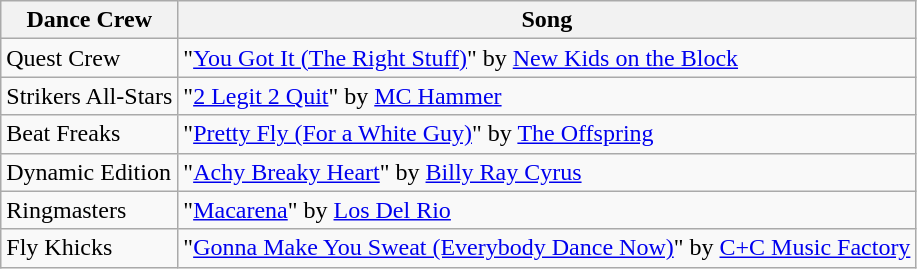<table class="wikitable">
<tr>
<th>Dance Crew</th>
<th>Song</th>
</tr>
<tr>
<td>Quest Crew</td>
<td>"<a href='#'>You Got It (The Right Stuff)</a>" by <a href='#'>New Kids on the Block</a></td>
</tr>
<tr>
<td>Strikers All-Stars</td>
<td>"<a href='#'>2 Legit 2 Quit</a>" by <a href='#'>MC Hammer</a></td>
</tr>
<tr>
<td>Beat Freaks</td>
<td>"<a href='#'>Pretty Fly (For a White Guy)</a>" by <a href='#'>The Offspring</a></td>
</tr>
<tr>
<td>Dynamic Edition</td>
<td>"<a href='#'>Achy Breaky Heart</a>" by <a href='#'>Billy Ray Cyrus</a></td>
</tr>
<tr>
<td>Ringmasters</td>
<td>"<a href='#'>Macarena</a>" by <a href='#'>Los Del Rio</a></td>
</tr>
<tr>
<td>Fly Khicks</td>
<td>"<a href='#'>Gonna Make You Sweat (Everybody Dance Now)</a>" by <a href='#'>C+C Music Factory</a></td>
</tr>
</table>
